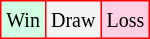<table class="wikitable">
<tr>
<td style="background-color: #d0ffe3; border:1px solid red;"><small>Win</small></td>
<td style="background-color: #f3f3f3; border:1px solid red;"><small>Draw</small></td>
<td style="background-color: #ffd0e3; border:1px solid red;"><small>Loss</small></td>
</tr>
</table>
